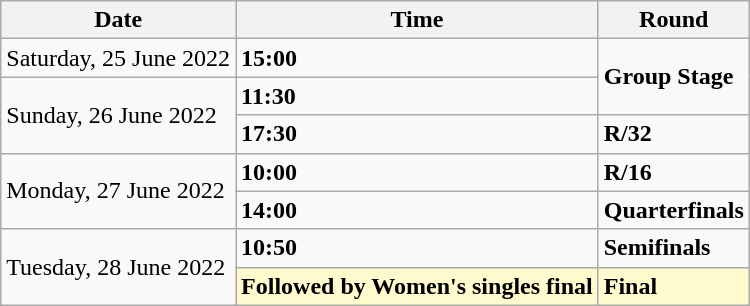<table class="wikitable">
<tr>
<th>Date</th>
<th>Time</th>
<th>Round</th>
</tr>
<tr>
<td>Saturday, 25 June 2022</td>
<td><strong>15:00</strong></td>
<td rowspan=2><strong>Group Stage</strong></td>
</tr>
<tr>
<td rowspan=2>Sunday, 26 June 2022</td>
<td><strong>11:30</strong></td>
</tr>
<tr>
<td><strong>17:30</strong></td>
<td><strong>R/32</strong></td>
</tr>
<tr>
<td rowspan=2>Monday, 27 June 2022</td>
<td><strong>10:00</strong></td>
<td><strong>R/16</strong></td>
</tr>
<tr>
<td><strong>14:00</strong></td>
<td><strong>Quarterfinals</strong></td>
</tr>
<tr>
<td rowspan=2>Tuesday, 28 June 2022</td>
<td><strong>10:50</strong></td>
<td><strong>Semifinals</strong></td>
</tr>
<tr style="background:lemonchiffon;">
<td><strong>Followed by Women's singles final</strong></td>
<td><strong>Final</strong></td>
</tr>
</table>
